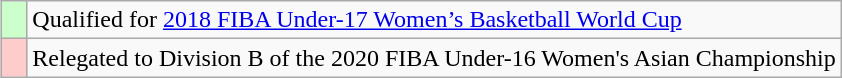<table class="wikitable" align=right>
<tr>
<td width=10px bgcolor=ccffcc></td>
<td>Qualified for <a href='#'>2018 FIBA Under-17 Women’s Basketball World Cup</a></td>
</tr>
<tr>
<td width=10px bgcolor=ffcccc></td>
<td>Relegated to Division B of the 2020 FIBA Under-16 Women's Asian Championship</td>
</tr>
</table>
